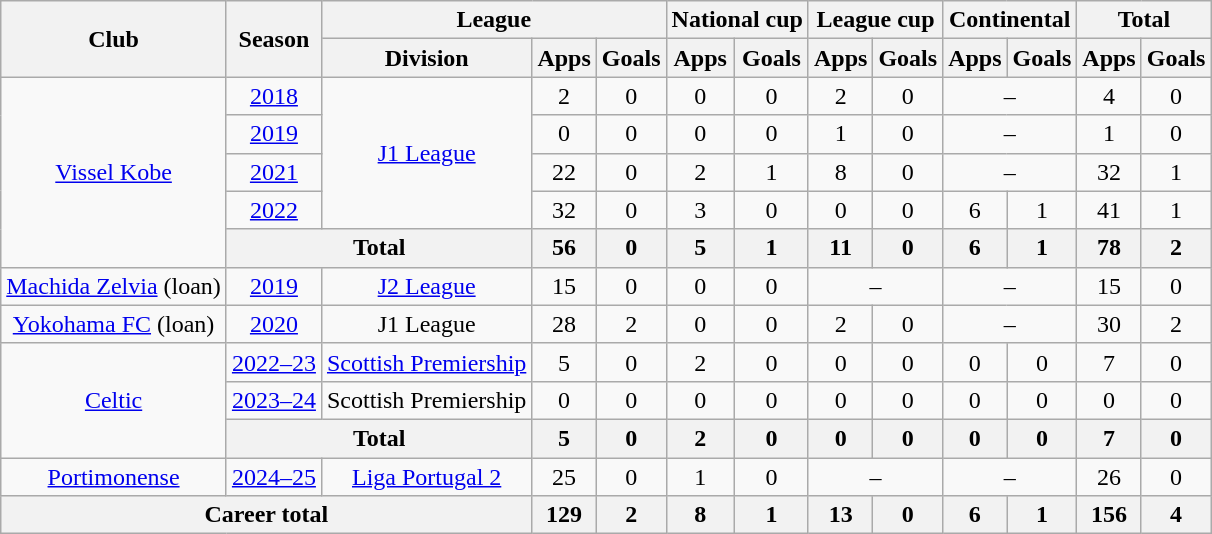<table class="wikitable" style="text-align:center">
<tr>
<th rowspan="2">Club</th>
<th rowspan="2">Season</th>
<th colspan="3">League</th>
<th colspan="2">National cup</th>
<th colspan="2">League cup</th>
<th colspan="2">Continental</th>
<th colspan="2">Total</th>
</tr>
<tr>
<th>Division</th>
<th>Apps</th>
<th>Goals</th>
<th>Apps</th>
<th>Goals</th>
<th>Apps</th>
<th>Goals</th>
<th>Apps</th>
<th>Goals</th>
<th>Apps</th>
<th>Goals</th>
</tr>
<tr>
<td rowspan="5"><a href='#'>Vissel Kobe</a></td>
<td><a href='#'>2018</a></td>
<td rowspan="4"><a href='#'>J1 League</a></td>
<td>2</td>
<td>0</td>
<td>0</td>
<td>0</td>
<td>2</td>
<td>0</td>
<td colspan="2">–</td>
<td>4</td>
<td>0</td>
</tr>
<tr>
<td><a href='#'>2019</a></td>
<td>0</td>
<td>0</td>
<td>0</td>
<td>0</td>
<td>1</td>
<td>0</td>
<td colspan="2">–</td>
<td>1</td>
<td>0</td>
</tr>
<tr>
<td><a href='#'>2021</a></td>
<td>22</td>
<td>0</td>
<td>2</td>
<td>1</td>
<td>8</td>
<td>0</td>
<td colspan="2">–</td>
<td>32</td>
<td>1</td>
</tr>
<tr>
<td><a href='#'>2022</a></td>
<td>32</td>
<td>0</td>
<td>3</td>
<td>0</td>
<td>0</td>
<td>0</td>
<td>6</td>
<td>1</td>
<td>41</td>
<td>1</td>
</tr>
<tr>
<th colspan="2">Total</th>
<th>56</th>
<th>0</th>
<th>5</th>
<th>1</th>
<th>11</th>
<th>0</th>
<th>6</th>
<th>1</th>
<th>78</th>
<th>2</th>
</tr>
<tr>
<td><a href='#'>Machida Zelvia</a> (loan)</td>
<td><a href='#'>2019</a></td>
<td><a href='#'>J2 League</a></td>
<td>15</td>
<td>0</td>
<td>0</td>
<td>0</td>
<td colspan="2">–</td>
<td colspan="2">–</td>
<td>15</td>
<td>0</td>
</tr>
<tr>
<td><a href='#'>Yokohama FC</a> (loan)</td>
<td><a href='#'>2020</a></td>
<td>J1 League</td>
<td>28</td>
<td>2</td>
<td>0</td>
<td>0</td>
<td>2</td>
<td>0</td>
<td colspan="2">–</td>
<td>30</td>
<td>2</td>
</tr>
<tr>
<td rowspan="3"><a href='#'>Celtic</a></td>
<td><a href='#'>2022–23</a></td>
<td><a href='#'>Scottish Premiership</a></td>
<td>5</td>
<td>0</td>
<td>2</td>
<td>0</td>
<td>0</td>
<td>0</td>
<td>0</td>
<td>0</td>
<td>7</td>
<td>0</td>
</tr>
<tr>
<td><a href='#'>2023–24</a></td>
<td>Scottish Premiership</td>
<td>0</td>
<td>0</td>
<td>0</td>
<td>0</td>
<td>0</td>
<td>0</td>
<td>0</td>
<td>0</td>
<td>0</td>
<td>0</td>
</tr>
<tr>
<th colspan="2">Total</th>
<th>5</th>
<th>0</th>
<th>2</th>
<th>0</th>
<th>0</th>
<th>0</th>
<th>0</th>
<th>0</th>
<th>7</th>
<th>0</th>
</tr>
<tr>
<td><a href='#'>Portimonense</a></td>
<td><a href='#'>2024–25</a></td>
<td><a href='#'>Liga Portugal 2</a></td>
<td>25</td>
<td>0</td>
<td>1</td>
<td>0</td>
<td colspan="2">–</td>
<td colspan="2">–</td>
<td>26</td>
<td>0</td>
</tr>
<tr>
<th colspan="3">Career total</th>
<th>129</th>
<th>2</th>
<th>8</th>
<th>1</th>
<th>13</th>
<th>0</th>
<th>6</th>
<th>1</th>
<th>156</th>
<th>4</th>
</tr>
</table>
